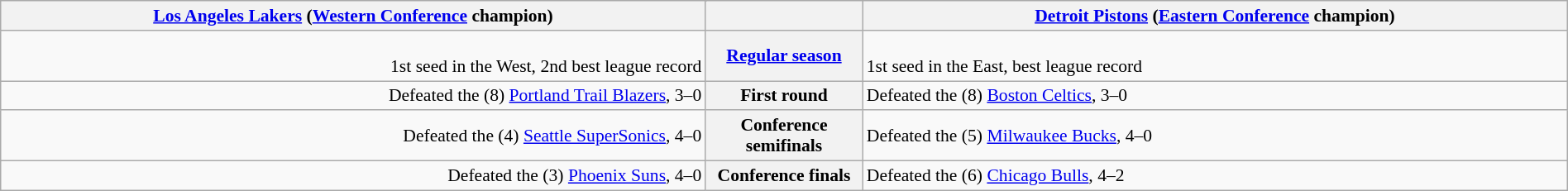<table style="width:100%; font-size:90%" class="wikitable">
<tr valign=top>
<th colspan="2" style="width:45%;"><a href='#'>Los Angeles Lakers</a> (<a href='#'>Western Conference</a> champion)</th>
<th></th>
<th colspan="2" style="width:45%;"><a href='#'>Detroit Pistons</a> (<a href='#'>Eastern Conference</a> champion)</th>
</tr>
<tr>
<td align=right><br>1st seed in the West, 2nd best league record</td>
<th colspan=2><a href='#'>Regular season</a></th>
<td><br>1st seed in the East, best league record</td>
</tr>
<tr>
<td align=right>Defeated the (8) <a href='#'>Portland Trail Blazers</a>, 3–0</td>
<th colspan=2>First round</th>
<td>Defeated the (8) <a href='#'>Boston Celtics</a>, 3–0</td>
</tr>
<tr>
<td align=right>Defeated the (4) <a href='#'>Seattle SuperSonics</a>, 4–0</td>
<th colspan=2>Conference semifinals</th>
<td>Defeated the (5) <a href='#'>Milwaukee Bucks</a>, 4–0</td>
</tr>
<tr>
<td align=right>Defeated the (3) <a href='#'>Phoenix Suns</a>, 4–0</td>
<th colspan=2>Conference finals</th>
<td>Defeated the (6) <a href='#'>Chicago Bulls</a>, 4–2</td>
</tr>
</table>
